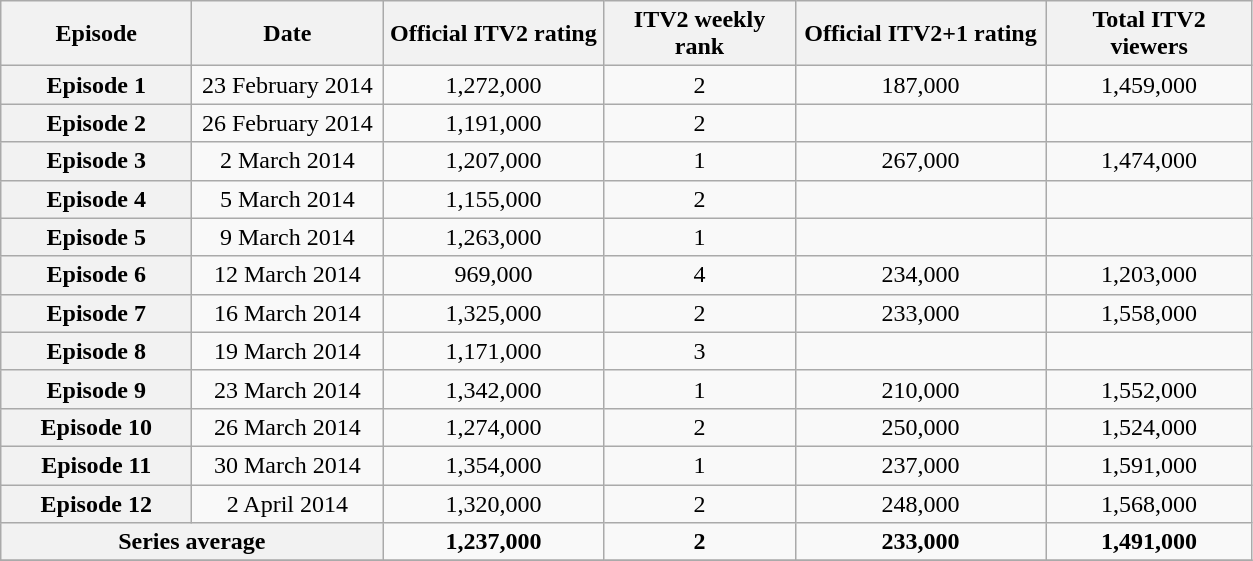<table class="wikitable sortable" style="text-align:center">
<tr>
<th scope="col" style="width:120px;">Episode</th>
<th scope="col" style="width:120px;">Date</th>
<th scope="col" style="width:140px;">Official ITV2 rating</th>
<th scope="col" style="width:120px;">ITV2 weekly rank</th>
<th scope="col" style="width:160px;">Official ITV2+1 rating</th>
<th scope="col" style="width:130px;">Total ITV2 viewers</th>
</tr>
<tr>
<th scope="row">Episode 1</th>
<td>23 February 2014</td>
<td>1,272,000</td>
<td>2</td>
<td>187,000</td>
<td>1,459,000</td>
</tr>
<tr>
<th scope="row">Episode 2</th>
<td>26 February 2014</td>
<td>1,191,000</td>
<td>2</td>
<td></td>
<td></td>
</tr>
<tr>
<th scope="row">Episode 3</th>
<td>2 March 2014</td>
<td>1,207,000</td>
<td>1</td>
<td>267,000</td>
<td>1,474,000</td>
</tr>
<tr>
<th scope="row">Episode 4</th>
<td>5 March 2014</td>
<td>1,155,000</td>
<td>2</td>
<td></td>
<td></td>
</tr>
<tr>
<th scope="row">Episode 5</th>
<td>9 March 2014</td>
<td>1,263,000</td>
<td>1</td>
<td></td>
<td></td>
</tr>
<tr>
<th scope="row">Episode 6</th>
<td>12 March 2014</td>
<td>969,000</td>
<td>4</td>
<td>234,000</td>
<td>1,203,000</td>
</tr>
<tr>
<th scope="row">Episode 7</th>
<td>16 March 2014</td>
<td>1,325,000</td>
<td>2</td>
<td>233,000</td>
<td>1,558,000</td>
</tr>
<tr>
<th scope="row">Episode 8</th>
<td>19 March 2014</td>
<td>1,171,000</td>
<td>3</td>
<td></td>
<td></td>
</tr>
<tr>
<th scope="row">Episode 9</th>
<td>23 March 2014</td>
<td>1,342,000</td>
<td>1</td>
<td>210,000</td>
<td>1,552,000</td>
</tr>
<tr>
<th scope="row">Episode 10</th>
<td>26 March 2014</td>
<td>1,274,000</td>
<td>2</td>
<td>250,000</td>
<td>1,524,000</td>
</tr>
<tr>
<th scope="row">Episode 11</th>
<td>30 March 2014</td>
<td>1,354,000</td>
<td>1</td>
<td>237,000</td>
<td>1,591,000</td>
</tr>
<tr>
<th scope="row">Episode 12</th>
<td>2 April 2014</td>
<td>1,320,000</td>
<td>2</td>
<td>248,000</td>
<td>1,568,000</td>
</tr>
<tr>
<th colspan=2 scope="row">Series average</th>
<td><strong>1,237,000</strong></td>
<td><strong>2</strong></td>
<td><strong>233,000</strong></td>
<td><strong>1,491,000</strong></td>
</tr>
<tr>
</tr>
</table>
